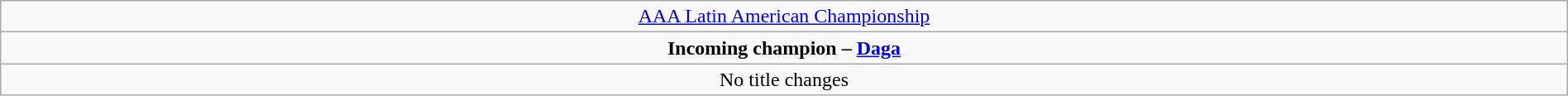<table class="wikitable" style="text-align:center; width:100%;">
<tr>
<td colspan="5" style="text-align: center;"><a href='#'>AAA Latin American Championship</a></td>
</tr>
<tr>
<td colspan="5" style="text-align: center;"><strong>Incoming champion – <a href='#'>Daga</a></strong></td>
</tr>
<tr>
<td colspan="5">No title changes</td>
</tr>
</table>
